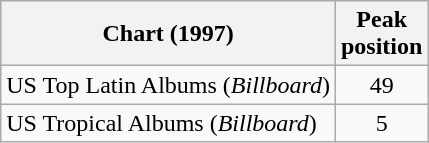<table class="wikitable">
<tr>
<th align="left">Chart (1997)</th>
<th align="left">Peak<br>position</th>
</tr>
<tr>
<td align="left">US Top Latin Albums (<em>Billboard</em>)</td>
<td style="text-align:center;">49</td>
</tr>
<tr>
<td align="left">US Tropical Albums (<em>Billboard</em>)</td>
<td style="text-align:center;">5</td>
</tr>
</table>
